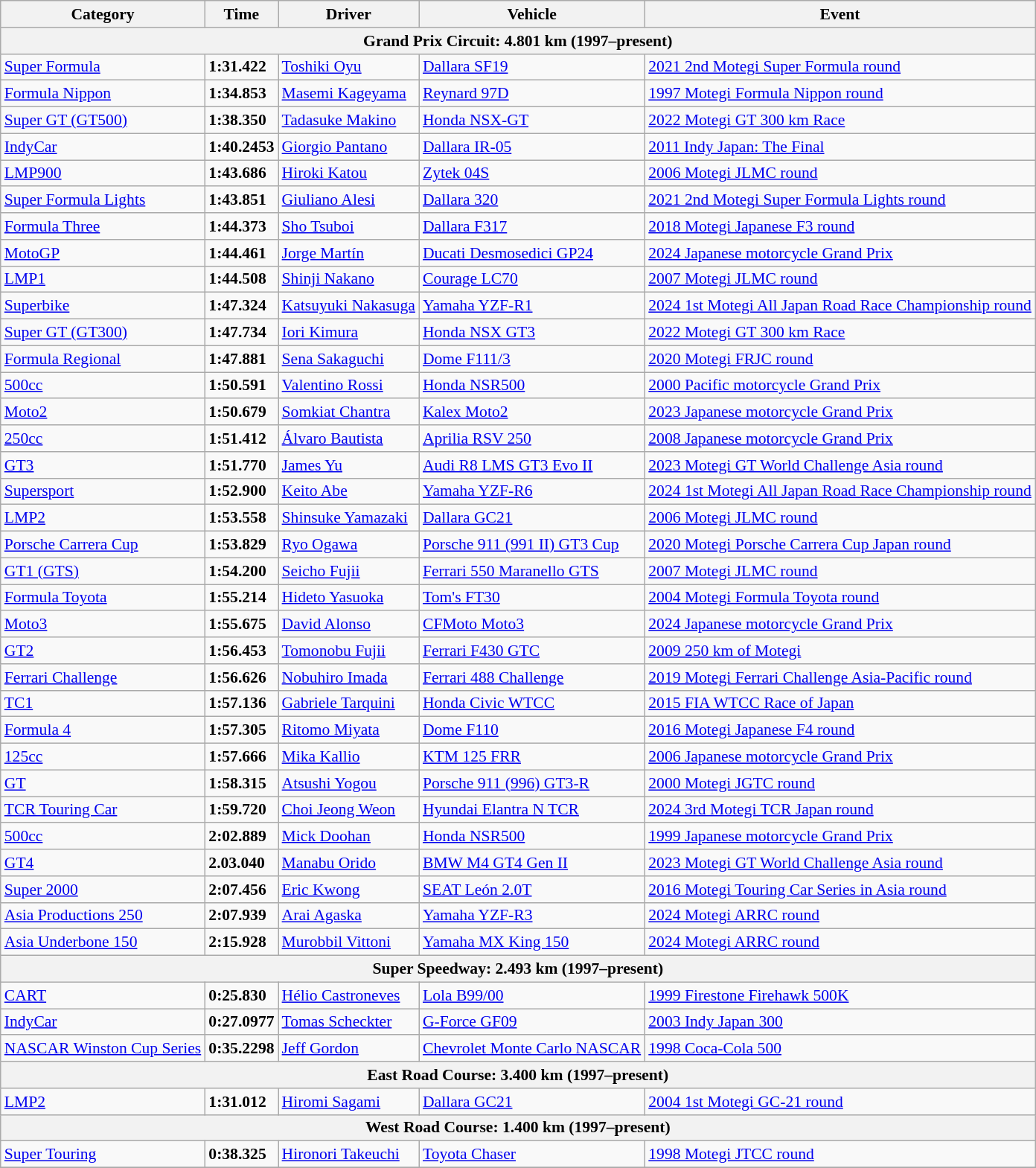<table class=wikitable style="font-size:90%",>
<tr>
<th>Category</th>
<th>Time</th>
<th>Driver</th>
<th>Vehicle</th>
<th>Event</th>
</tr>
<tr>
<th colspan=5>Grand Prix Circuit: 4.801 km (1997–present)</th>
</tr>
<tr>
<td><a href='#'>Super Formula</a></td>
<td><strong>1:31.422</strong></td>
<td><a href='#'>Toshiki Oyu</a></td>
<td><a href='#'>Dallara SF19</a></td>
<td><a href='#'>2021 2nd Motegi Super Formula round</a></td>
</tr>
<tr>
<td><a href='#'>Formula Nippon</a></td>
<td><strong>1:34.853</strong></td>
<td><a href='#'>Masemi Kageyama</a></td>
<td><a href='#'>Reynard 97D</a></td>
<td><a href='#'>1997 Motegi Formula Nippon round</a></td>
</tr>
<tr>
<td><a href='#'>Super GT (GT500)</a></td>
<td><strong>1:38.350</strong></td>
<td><a href='#'>Tadasuke Makino</a></td>
<td><a href='#'>Honda NSX-GT</a></td>
<td><a href='#'>2022 Motegi GT 300 km Race</a></td>
</tr>
<tr>
<td><a href='#'>IndyCar</a></td>
<td><strong>1:40.2453</strong></td>
<td><a href='#'>Giorgio Pantano</a></td>
<td><a href='#'>Dallara IR-05</a></td>
<td><a href='#'>2011 Indy Japan: The Final</a></td>
</tr>
<tr>
<td><a href='#'>LMP900</a></td>
<td><strong>1:43.686</strong></td>
<td><a href='#'>Hiroki Katou</a></td>
<td><a href='#'>Zytek 04S</a></td>
<td><a href='#'>2006 Motegi JLMC round</a></td>
</tr>
<tr>
<td><a href='#'>Super Formula Lights</a></td>
<td><strong>1:43.851</strong></td>
<td><a href='#'>Giuliano Alesi</a></td>
<td><a href='#'>Dallara 320</a></td>
<td><a href='#'>2021 2nd Motegi Super Formula Lights round</a></td>
</tr>
<tr>
<td><a href='#'>Formula Three</a></td>
<td><strong>1:44.373</strong></td>
<td><a href='#'>Sho Tsuboi</a></td>
<td><a href='#'>Dallara F317</a></td>
<td><a href='#'>2018 Motegi Japanese F3 round</a></td>
</tr>
<tr>
<td><a href='#'>MotoGP</a></td>
<td><strong>1:44.461</strong></td>
<td><a href='#'>Jorge Martín</a></td>
<td><a href='#'>Ducati Desmosedici GP24</a></td>
<td><a href='#'>2024 Japanese motorcycle Grand Prix</a></td>
</tr>
<tr>
<td><a href='#'>LMP1</a></td>
<td><strong>1:44.508</strong></td>
<td><a href='#'>Shinji Nakano</a></td>
<td><a href='#'>Courage LC70</a></td>
<td><a href='#'>2007 Motegi JLMC round</a></td>
</tr>
<tr>
<td><a href='#'>Superbike</a></td>
<td><strong>1:47.324</strong></td>
<td><a href='#'>Katsuyuki Nakasuga</a></td>
<td><a href='#'>Yamaha YZF-R1</a></td>
<td><a href='#'>2024 1st Motegi All Japan Road Race Championship round</a></td>
</tr>
<tr>
<td><a href='#'>Super GT (GT300)</a></td>
<td><strong>1:47.734</strong></td>
<td><a href='#'>Iori Kimura</a></td>
<td><a href='#'>Honda NSX GT3</a></td>
<td><a href='#'>2022 Motegi GT 300 km Race</a></td>
</tr>
<tr>
<td><a href='#'>Formula Regional</a></td>
<td><strong>1:47.881</strong></td>
<td><a href='#'>Sena Sakaguchi</a></td>
<td><a href='#'>Dome F111/3</a></td>
<td><a href='#'>2020 Motegi FRJC round</a></td>
</tr>
<tr>
<td><a href='#'>500cc</a></td>
<td><strong>1:50.591</strong></td>
<td><a href='#'>Valentino Rossi</a></td>
<td><a href='#'>Honda NSR500</a></td>
<td><a href='#'>2000 Pacific motorcycle Grand Prix</a></td>
</tr>
<tr>
<td><a href='#'>Moto2</a></td>
<td><strong>1:50.679</strong></td>
<td><a href='#'>Somkiat Chantra</a></td>
<td><a href='#'>Kalex Moto2</a></td>
<td><a href='#'>2023 Japanese motorcycle Grand Prix</a></td>
</tr>
<tr>
<td><a href='#'>250cc</a></td>
<td><strong>1:51.412</strong></td>
<td><a href='#'>Álvaro Bautista</a></td>
<td><a href='#'>Aprilia RSV 250</a></td>
<td><a href='#'>2008 Japanese motorcycle Grand Prix</a></td>
</tr>
<tr>
<td><a href='#'>GT3</a></td>
<td><strong>1:51.770</strong></td>
<td><a href='#'>James Yu</a></td>
<td><a href='#'>Audi R8 LMS GT3 Evo II</a></td>
<td><a href='#'>2023 Motegi GT World Challenge Asia round</a></td>
</tr>
<tr>
<td><a href='#'>Supersport</a></td>
<td><strong>1:52.900</strong></td>
<td><a href='#'>Keito Abe</a></td>
<td><a href='#'>Yamaha YZF-R6</a></td>
<td><a href='#'>2024 1st Motegi All Japan Road Race Championship round</a></td>
</tr>
<tr>
<td><a href='#'>LMP2</a></td>
<td><strong>1:53.558</strong></td>
<td><a href='#'>Shinsuke Yamazaki</a></td>
<td><a href='#'>Dallara GC21</a></td>
<td><a href='#'>2006 Motegi JLMC round</a></td>
</tr>
<tr>
<td><a href='#'>Porsche Carrera Cup</a></td>
<td><strong>1:53.829</strong></td>
<td><a href='#'>Ryo Ogawa</a></td>
<td><a href='#'>Porsche 911 (991 II) GT3 Cup</a></td>
<td><a href='#'>2020 Motegi Porsche Carrera Cup Japan round</a></td>
</tr>
<tr>
<td><a href='#'>GT1 (GTS)</a></td>
<td><strong>1:54.200</strong></td>
<td><a href='#'>Seicho Fujii</a></td>
<td><a href='#'>Ferrari 550 Maranello GTS</a></td>
<td><a href='#'>2007 Motegi JLMC round</a></td>
</tr>
<tr>
<td><a href='#'>Formula Toyota</a></td>
<td><strong>1:55.214</strong></td>
<td><a href='#'>Hideto Yasuoka</a></td>
<td><a href='#'>Tom's FT30</a></td>
<td><a href='#'>2004 Motegi Formula Toyota round</a></td>
</tr>
<tr>
<td><a href='#'>Moto3</a></td>
<td><strong>1:55.675</strong></td>
<td><a href='#'>David Alonso</a></td>
<td><a href='#'>CFMoto Moto3</a></td>
<td><a href='#'>2024 Japanese motorcycle Grand Prix</a></td>
</tr>
<tr>
<td><a href='#'>GT2</a></td>
<td><strong>1:56.453</strong></td>
<td><a href='#'>Tomonobu Fujii</a></td>
<td><a href='#'>Ferrari F430 GTC</a></td>
<td><a href='#'>2009 250 km of Motegi</a></td>
</tr>
<tr>
<td><a href='#'>Ferrari Challenge</a></td>
<td><strong>1:56.626</strong></td>
<td><a href='#'>Nobuhiro Imada</a></td>
<td><a href='#'>Ferrari 488 Challenge</a></td>
<td><a href='#'>2019 Motegi Ferrari Challenge Asia-Pacific round</a></td>
</tr>
<tr>
<td><a href='#'>TC1</a></td>
<td><strong>1:57.136</strong></td>
<td><a href='#'>Gabriele Tarquini</a></td>
<td><a href='#'>Honda Civic WTCC</a></td>
<td><a href='#'>2015 FIA WTCC Race of Japan</a></td>
</tr>
<tr>
<td><a href='#'>Formula 4</a></td>
<td><strong>1:57.305</strong></td>
<td><a href='#'>Ritomo Miyata</a></td>
<td><a href='#'>Dome F110</a></td>
<td><a href='#'>2016 Motegi Japanese F4 round</a></td>
</tr>
<tr>
<td><a href='#'>125cc</a></td>
<td><strong>1:57.666</strong></td>
<td><a href='#'>Mika Kallio</a></td>
<td><a href='#'>KTM 125 FRR</a></td>
<td><a href='#'>2006 Japanese motorcycle Grand Prix</a></td>
</tr>
<tr>
<td><a href='#'>GT</a></td>
<td><strong>1:58.315</strong></td>
<td><a href='#'>Atsushi Yogou</a></td>
<td><a href='#'>Porsche 911 (996) GT3-R</a></td>
<td><a href='#'>2000 Motegi JGTC round</a></td>
</tr>
<tr>
<td><a href='#'>TCR Touring Car</a></td>
<td><strong>1:59.720</strong></td>
<td><a href='#'>Choi Jeong Weon</a></td>
<td><a href='#'>Hyundai Elantra N TCR</a></td>
<td><a href='#'>2024 3rd Motegi TCR Japan round</a></td>
</tr>
<tr>
<td><a href='#'>500cc</a></td>
<td><strong>2:02.889</strong></td>
<td><a href='#'>Mick Doohan</a></td>
<td><a href='#'>Honda NSR500</a></td>
<td><a href='#'>1999 Japanese motorcycle Grand Prix</a></td>
</tr>
<tr>
<td><a href='#'>GT4</a></td>
<td><strong>2.03.040</strong></td>
<td><a href='#'>Manabu Orido</a></td>
<td><a href='#'>BMW M4 GT4 Gen II</a></td>
<td><a href='#'>2023 Motegi GT World Challenge Asia round</a></td>
</tr>
<tr>
<td><a href='#'>Super 2000</a></td>
<td><strong>2:07.456</strong></td>
<td><a href='#'>Eric Kwong</a></td>
<td><a href='#'>SEAT León 2.0T</a></td>
<td><a href='#'>2016 Motegi Touring Car Series in Asia round</a></td>
</tr>
<tr>
<td><a href='#'>Asia Productions 250</a></td>
<td><strong>2:07.939</strong></td>
<td><a href='#'>Arai Agaska</a></td>
<td><a href='#'>Yamaha YZF-R3</a></td>
<td><a href='#'>2024 Motegi ARRC round</a></td>
</tr>
<tr>
<td><a href='#'>Asia Underbone 150</a></td>
<td><strong>2:15.928</strong></td>
<td><a href='#'>Murobbil Vittoni</a></td>
<td><a href='#'>Yamaha MX King 150</a></td>
<td><a href='#'>2024 Motegi ARRC round</a></td>
</tr>
<tr>
<th colspan=5>Super Speedway: 2.493 km (1997–present)</th>
</tr>
<tr>
<td><a href='#'>CART</a></td>
<td><strong>0:25.830</strong></td>
<td><a href='#'>Hélio Castroneves</a></td>
<td><a href='#'>Lola B99/00</a></td>
<td><a href='#'>1999 Firestone Firehawk 500K</a></td>
</tr>
<tr>
<td><a href='#'>IndyCar</a></td>
<td><strong>0:27.0977</strong></td>
<td><a href='#'>Tomas Scheckter</a></td>
<td><a href='#'>G-Force GF09</a></td>
<td><a href='#'>2003 Indy Japan 300</a></td>
</tr>
<tr>
<td><a href='#'>NASCAR Winston Cup Series</a></td>
<td><strong>0:35.2298</strong></td>
<td><a href='#'>Jeff Gordon</a></td>
<td><a href='#'>Chevrolet Monte Carlo NASCAR</a></td>
<td><a href='#'>1998 Coca-Cola 500</a></td>
</tr>
<tr>
<th colspan=5>East Road Course: 3.400 km (1997–present)</th>
</tr>
<tr>
<td><a href='#'>LMP2</a></td>
<td><strong>1:31.012</strong></td>
<td><a href='#'>Hiromi Sagami</a></td>
<td><a href='#'>Dallara GC21</a></td>
<td><a href='#'>2004 1st Motegi GC-21 round</a></td>
</tr>
<tr>
<th colspan=5>West Road Course: 1.400 km (1997–present)</th>
</tr>
<tr>
<td><a href='#'>Super Touring</a></td>
<td><strong>0:38.325</strong></td>
<td><a href='#'>Hironori Takeuchi</a></td>
<td><a href='#'>Toyota Chaser</a></td>
<td><a href='#'>1998 Motegi JTCC round</a></td>
</tr>
<tr>
</tr>
</table>
